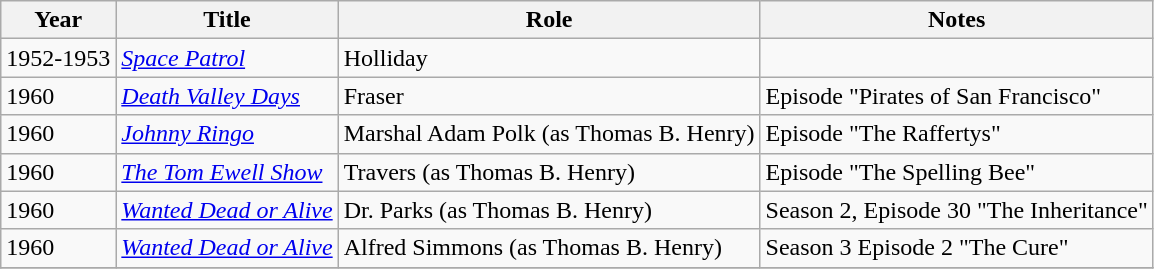<table class="wikitable plainrowheaders sortable">
<tr>
<th scope="col">Year</th>
<th scope="col">Title</th>
<th scope="col">Role</th>
<th scope="col" class="unsortable">Notes</th>
</tr>
<tr>
<td>1952-1953</td>
<td><em><a href='#'>Space Patrol</a></em></td>
<td>Holliday</td>
</tr>
<tr he was in "tales of wells fargo" season 1 episode 2 - the hasty gun ( by karl mezansky>
<td>1960</td>
<td><em><a href='#'>Death Valley Days</a></em></td>
<td>Fraser</td>
<td>Episode "Pirates of San Francisco"</td>
</tr>
<tr>
<td>1960</td>
<td><em><a href='#'>Johnny Ringo</a></em></td>
<td>Marshal Adam Polk (as Thomas B. Henry)</td>
<td>Episode "The Raffertys"</td>
</tr>
<tr>
<td>1960</td>
<td><em><a href='#'>The Tom Ewell Show</a></em></td>
<td>Travers (as Thomas B. Henry)</td>
<td>Episode "The Spelling Bee"</td>
</tr>
<tr>
<td>1960</td>
<td><em><a href='#'>Wanted Dead or Alive</a></em></td>
<td>Dr. Parks (as Thomas B. Henry)</td>
<td>Season 2, Episode 30 "The Inheritance"</td>
</tr>
<tr>
<td>1960</td>
<td><em><a href='#'>Wanted Dead or Alive</a></em></td>
<td>Alfred Simmons (as Thomas B. Henry)</td>
<td>Season 3 Episode 2 "The Cure"</td>
</tr>
<tr>
</tr>
</table>
